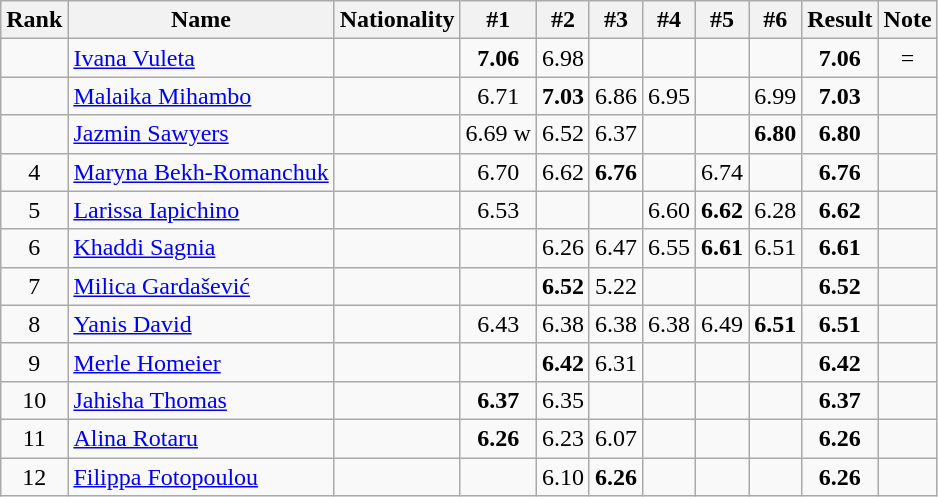<table class="wikitable sortable" style="text-align:center">
<tr>
<th>Rank</th>
<th>Name</th>
<th>Nationality</th>
<th>#1</th>
<th>#2</th>
<th>#3</th>
<th>#4</th>
<th>#5</th>
<th>#6</th>
<th>Result</th>
<th>Note</th>
</tr>
<tr>
<td></td>
<td align=left><a href='#'>Ivana Vuleta</a></td>
<td align=left></td>
<td><strong>7.06</strong></td>
<td>6.98</td>
<td></td>
<td></td>
<td></td>
<td></td>
<td><strong>7.06</strong></td>
<td>=</td>
</tr>
<tr>
<td></td>
<td align=left><a href='#'>Malaika Mihambo</a></td>
<td align=left></td>
<td>6.71</td>
<td><strong>7.03</strong></td>
<td>6.86</td>
<td>6.95</td>
<td></td>
<td>6.99</td>
<td><strong>7.03</strong></td>
<td></td>
</tr>
<tr>
<td></td>
<td align=left><a href='#'>Jazmin Sawyers</a></td>
<td align=left></td>
<td>6.69 w</td>
<td>6.52</td>
<td>6.37</td>
<td></td>
<td></td>
<td><strong>6.80</strong></td>
<td><strong>6.80</strong></td>
<td></td>
</tr>
<tr>
<td>4</td>
<td align=left><a href='#'>Maryna Bekh-Romanchuk</a></td>
<td align=left></td>
<td>6.70</td>
<td>6.62</td>
<td><strong>6.76</strong></td>
<td></td>
<td>6.74</td>
<td></td>
<td><strong>6.76</strong></td>
<td></td>
</tr>
<tr>
<td>5</td>
<td align=left><a href='#'>Larissa Iapichino</a></td>
<td align=left></td>
<td>6.53</td>
<td></td>
<td></td>
<td>6.60</td>
<td><strong>6.62</strong></td>
<td>6.28</td>
<td><strong>6.62</strong></td>
<td></td>
</tr>
<tr>
<td>6</td>
<td align=left><a href='#'>Khaddi Sagnia</a></td>
<td align=left></td>
<td></td>
<td>6.26</td>
<td>6.47</td>
<td>6.55</td>
<td><strong>6.61</strong></td>
<td>6.51</td>
<td><strong>6.61</strong></td>
<td></td>
</tr>
<tr>
<td>7</td>
<td align=left><a href='#'>Milica Gardašević</a></td>
<td align=left></td>
<td></td>
<td><strong>6.52</strong></td>
<td>5.22</td>
<td></td>
<td></td>
<td></td>
<td><strong>6.52</strong></td>
<td></td>
</tr>
<tr>
<td>8</td>
<td align=left><a href='#'>Yanis David</a></td>
<td align=left></td>
<td>6.43</td>
<td>6.38</td>
<td>6.38</td>
<td>6.38</td>
<td>6.49</td>
<td><strong>6.51</strong></td>
<td><strong>6.51</strong></td>
<td></td>
</tr>
<tr>
<td>9</td>
<td align=left><a href='#'>Merle Homeier</a></td>
<td align=left></td>
<td></td>
<td><strong>6.42</strong></td>
<td>6.31</td>
<td></td>
<td></td>
<td></td>
<td><strong>6.42</strong></td>
<td></td>
</tr>
<tr>
<td>10</td>
<td align=left><a href='#'>Jahisha Thomas</a></td>
<td align=left></td>
<td><strong>6.37</strong></td>
<td>6.35</td>
<td></td>
<td></td>
<td></td>
<td></td>
<td><strong>6.37</strong></td>
<td></td>
</tr>
<tr>
<td>11</td>
<td align=left><a href='#'>Alina Rotaru</a></td>
<td align=left></td>
<td><strong>6.26</strong></td>
<td>6.23</td>
<td>6.07</td>
<td></td>
<td></td>
<td></td>
<td><strong>6.26</strong></td>
<td></td>
</tr>
<tr>
<td>12</td>
<td align=left><a href='#'>Filippa Fotopoulou</a></td>
<td align=left></td>
<td></td>
<td>6.10</td>
<td><strong>6.26</strong></td>
<td></td>
<td></td>
<td></td>
<td><strong>6.26</strong></td>
<td></td>
</tr>
</table>
